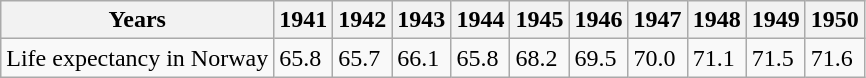<table class="wikitable">
<tr>
<th>Years</th>
<th>1941</th>
<th>1942</th>
<th>1943</th>
<th>1944</th>
<th>1945</th>
<th>1946</th>
<th>1947</th>
<th>1948</th>
<th>1949</th>
<th>1950</th>
</tr>
<tr>
<td>Life expectancy in Norway</td>
<td>65.8</td>
<td>65.7</td>
<td>66.1</td>
<td>65.8</td>
<td>68.2</td>
<td>69.5</td>
<td>70.0</td>
<td>71.1</td>
<td>71.5</td>
<td>71.6</td>
</tr>
</table>
